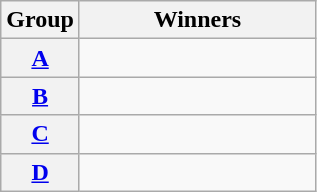<table class="wikitable">
<tr>
<th>Group</th>
<th width="150">Winners</th>
</tr>
<tr>
<th><a href='#'>A</a></th>
<td></td>
</tr>
<tr>
<th><a href='#'>B</a></th>
<td></td>
</tr>
<tr>
<th><a href='#'>C</a></th>
<td></td>
</tr>
<tr>
<th><a href='#'>D</a></th>
<td></td>
</tr>
</table>
